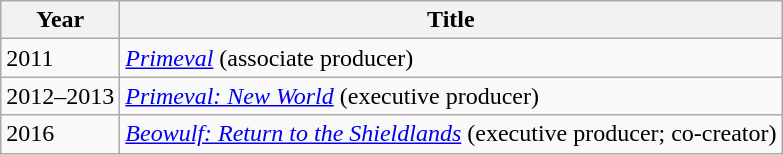<table class="wikitable">
<tr>
<th>Year</th>
<th>Title</th>
</tr>
<tr>
<td>2011</td>
<td><em><a href='#'>Primeval</a></em> (associate producer)</td>
</tr>
<tr>
<td>2012–2013</td>
<td><em><a href='#'>Primeval: New World</a></em> (executive producer)<em></em></td>
</tr>
<tr>
<td>2016</td>
<td><em><a href='#'>Beowulf: Return to the Shieldlands</a></em> (executive producer; co-creator)</td>
</tr>
</table>
